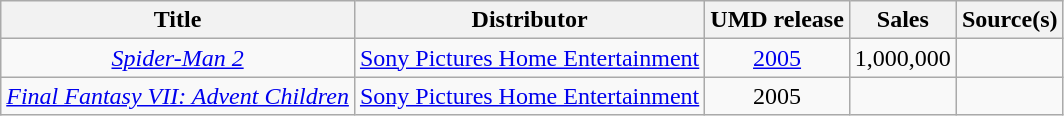<table class="wikitable sortable" style="text-align:center">
<tr>
<th>Title</th>
<th>Distributor</th>
<th>UMD release</th>
<th>Sales</th>
<th>Source(s)</th>
</tr>
<tr>
<td><em><a href='#'>Spider-Man 2</a></em></td>
<td><a href='#'>Sony Pictures Home Entertainment</a></td>
<td><a href='#'>2005</a></td>
<td>1,000,000</td>
<td></td>
</tr>
<tr>
<td><em><a href='#'>Final Fantasy VII: Advent Children</a></em></td>
<td><a href='#'>Sony Pictures Home Entertainment</a></td>
<td>2005</td>
<td></td>
<td></td>
</tr>
</table>
